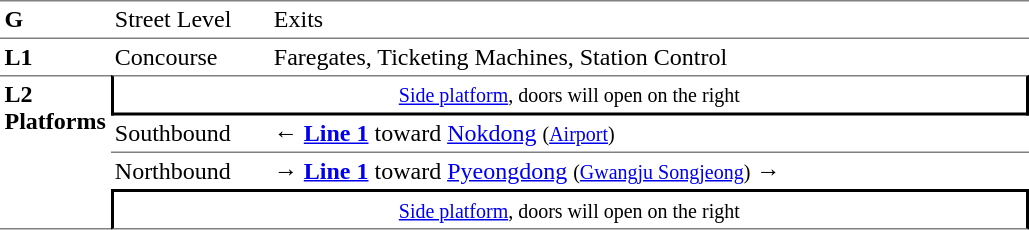<table table border=0 cellspacing=0 cellpadding=3>
<tr>
<td style="border-top:solid 1px gray;border-bottom:solid 1px gray;" width=50 valign=top><strong>G</strong></td>
<td style="border-top:solid 1px gray;border-bottom:solid 1px gray;" width=100 valign=top>Street Level</td>
<td style="border-top:solid 1px gray;border-bottom:solid 1px gray;" width=400 valign=top>Exits</td>
</tr>
<tr>
<td style="border-bottom:solid 0 gray;" width=50 valign=top><strong>L1</strong></td>
<td style="border-bottom:solid 0 gray;" width=100 valign=top>Concourse</td>
<td style="border-bottom:solid 0 gray;" width=500 valign=top>Faregates, Ticketing Machines, Station Control</td>
</tr>
<tr>
<td style="border-top:solid 1px gray;border-bottom:solid 1px gray;" rowspan=4 valign=top><strong>L2<br>Platforms</strong></td>
<td style="border-top:solid 1px gray;border-right:solid 2px black;border-left:solid 2px black;border-bottom:solid 2px black;text-align:center;" colspan=2><small><a href='#'>Side platform</a>, doors will open on the right</small></td>
</tr>
<tr>
<td style="border-bottom:solid 1px gray;">Southbound</td>
<td style="border-bottom:solid 1px gray;">← <a href='#'><span><span><strong>Line 1</strong></span></span></a> toward <a href='#'>Nokdong</a> <small>(<a href='#'>Airport</a>)</small></td>
</tr>
<tr>
<td>Northbound</td>
<td><span>→</span> <a href='#'><span><span><strong>Line 1</strong></span></span></a> toward <a href='#'>Pyeongdong</a> <small>(<a href='#'>Gwangju Songjeong</a>)</small> →</td>
</tr>
<tr>
<td style="border-top:solid 2px black;border-right:solid 2px black;border-left:solid 2px black;border-bottom:solid 1px gray;text-align:center;" colspan=2><small><a href='#'>Side platform</a>, doors will open on the right</small></td>
</tr>
</table>
